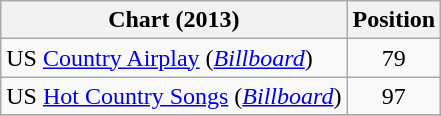<table class="wikitable sortable">
<tr>
<th scope="col">Chart (2013)</th>
<th scope="col">Position</th>
</tr>
<tr>
<td>US <a href='#'>Country Airplay</a> (<em><a href='#'>Billboard</a></em>)</td>
<td align="center">79</td>
</tr>
<tr>
<td>US <a href='#'>Hot Country Songs</a> (<em><a href='#'>Billboard</a></em>)</td>
<td align="center">97</td>
</tr>
<tr>
</tr>
</table>
